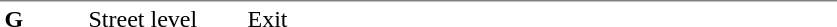<table table border=0 cellspacing=0 cellpadding=3>
<tr>
<td style="border-top:solid 1px gray;" width=50 valign=top><strong>G</strong></td>
<td style="border-top:solid 1px gray;" width=100 valign=top>Street level</td>
<td style="border-top:solid 1px gray;" width=390 valign=top>Exit</td>
</tr>
</table>
